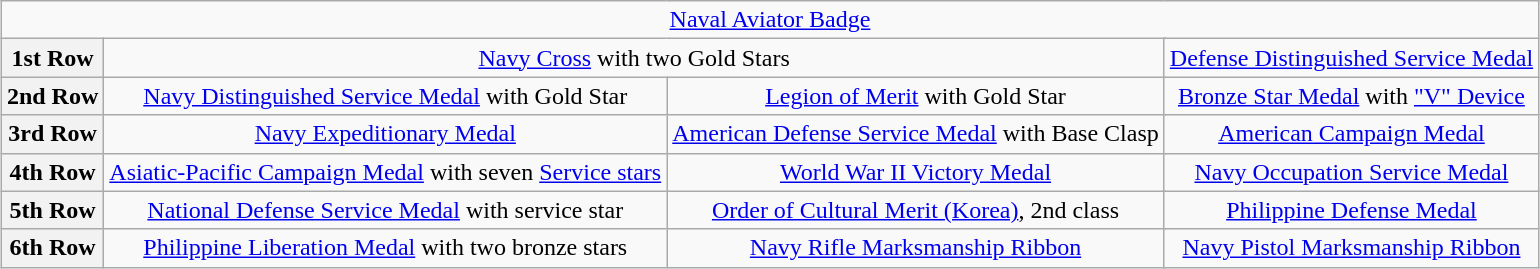<table class="wikitable" style="margin:1em auto; text-align:center;">
<tr>
<td colspan="14"><a href='#'>Naval Aviator Badge</a></td>
</tr>
<tr>
<th>1st Row</th>
<td colspan="6"><a href='#'>Navy Cross</a> with two Gold Stars</td>
<td colspan="8"><a href='#'>Defense Distinguished Service Medal</a></td>
</tr>
<tr>
<th>2nd Row</th>
<td colspan="3"><a href='#'>Navy Distinguished Service Medal</a> with Gold Star</td>
<td colspan="3"><a href='#'>Legion of Merit</a> with Gold Star</td>
<td colspan="3"><a href='#'>Bronze Star Medal</a> with <a href='#'>"V" Device</a></td>
</tr>
<tr>
<th>3rd Row</th>
<td colspan="3"><a href='#'>Navy Expeditionary Medal</a></td>
<td colspan="3"><a href='#'>American Defense Service Medal</a> with Base Clasp</td>
<td colspan="3"><a href='#'>American Campaign Medal</a></td>
</tr>
<tr>
<th>4th Row</th>
<td colspan="3"><a href='#'>Asiatic-Pacific Campaign Medal</a> with seven <a href='#'>Service stars</a></td>
<td colspan="3"><a href='#'>World War II Victory Medal</a></td>
<td colspan="3"><a href='#'>Navy Occupation Service Medal</a></td>
</tr>
<tr>
<th>5th Row</th>
<td colspan="3"><a href='#'>National Defense Service Medal</a> with service star</td>
<td colspan="3"><a href='#'>Order of Cultural Merit (Korea)</a>, 2nd class</td>
<td colspan="3"><a href='#'>Philippine Defense Medal</a></td>
</tr>
<tr>
<th>6th Row</th>
<td colspan="3"><a href='#'>Philippine Liberation Medal</a> with two bronze stars</td>
<td colspan="3"><a href='#'>Navy Rifle Marksmanship Ribbon</a></td>
<td colspan="3"><a href='#'>Navy Pistol Marksmanship Ribbon</a></td>
</tr>
</table>
